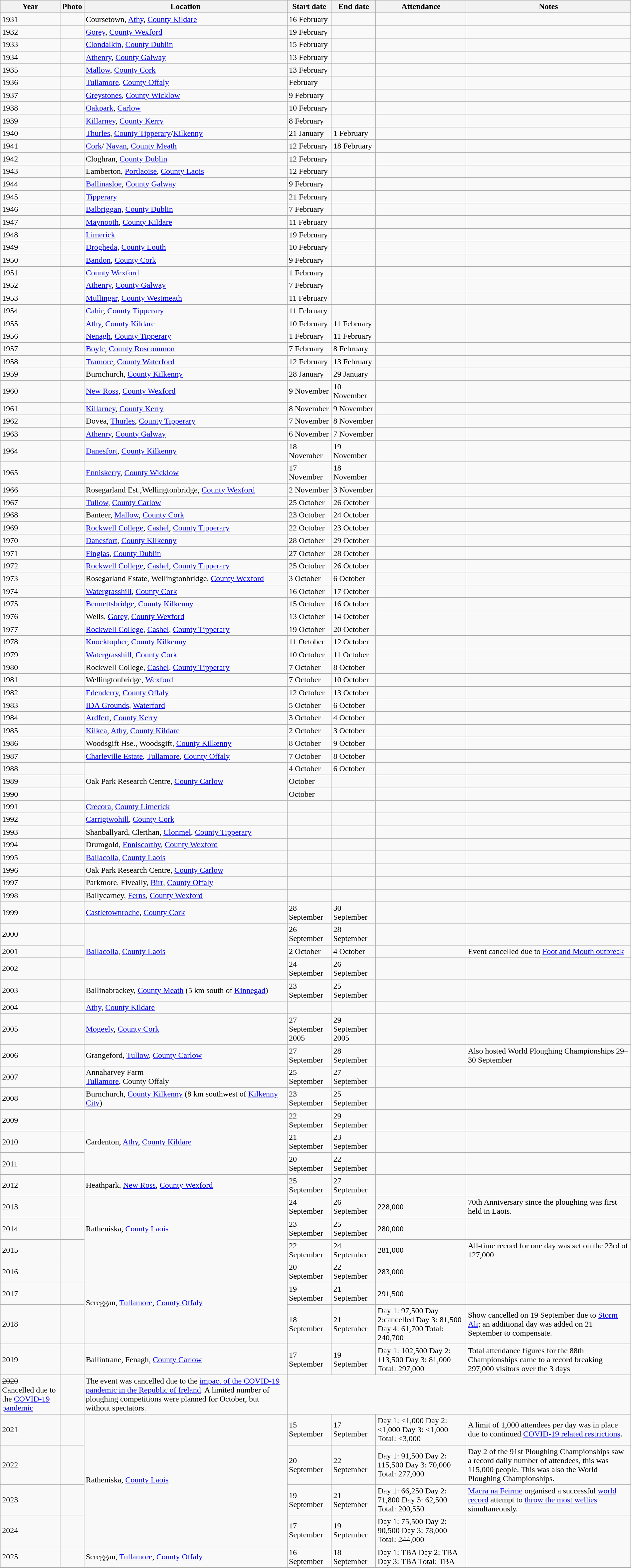<table class="sortable wikitable" style="width:100%;">
<tr>
<th>Year</th>
<th>Photo</th>
<th>Location</th>
<th>Start date</th>
<th>End date</th>
<th>Attendance</th>
<th>Notes</th>
</tr>
<tr>
<td>1931</td>
<td></td>
<td>Coursetown, <a href='#'>Athy</a>, <a href='#'>County Kildare</a></td>
<td>16 February</td>
<td></td>
<td></td>
<td></td>
</tr>
<tr>
<td>1932</td>
<td></td>
<td><a href='#'>Gorey</a>, <a href='#'>County Wexford</a></td>
<td>19 February</td>
<td></td>
<td></td>
<td></td>
</tr>
<tr>
<td>1933</td>
<td></td>
<td><a href='#'>Clondalkin</a>, <a href='#'>County Dublin</a></td>
<td>15 February</td>
<td></td>
<td></td>
<td></td>
</tr>
<tr>
<td>1934</td>
<td></td>
<td><a href='#'>Athenry</a>, <a href='#'>County Galway</a></td>
<td>13 February</td>
<td></td>
<td></td>
<td></td>
</tr>
<tr>
<td>1935</td>
<td></td>
<td><a href='#'>Mallow</a>, <a href='#'>County Cork</a></td>
<td>13 February</td>
<td></td>
<td></td>
<td></td>
</tr>
<tr>
<td>1936</td>
<td></td>
<td><a href='#'>Tullamore</a>, <a href='#'>County Offaly</a></td>
<td>February</td>
<td></td>
<td></td>
<td></td>
</tr>
<tr>
<td>1937</td>
<td></td>
<td><a href='#'>Greystones</a>, <a href='#'>County Wicklow</a></td>
<td>9 February</td>
<td></td>
<td></td>
<td></td>
</tr>
<tr>
<td>1938</td>
<td></td>
<td><a href='#'>Oakpark</a>, <a href='#'>Carlow</a></td>
<td>10 February</td>
<td></td>
<td></td>
<td></td>
</tr>
<tr>
<td>1939</td>
<td></td>
<td><a href='#'>Killarney</a>, <a href='#'>County Kerry</a></td>
<td>8 February</td>
<td></td>
<td></td>
<td></td>
</tr>
<tr>
<td>1940</td>
<td></td>
<td><a href='#'>Thurles</a>, <a href='#'>County Tipperary</a>/<a href='#'>Kilkenny</a></td>
<td>21 January</td>
<td>1 February</td>
<td></td>
<td></td>
</tr>
<tr>
<td>1941</td>
<td></td>
<td><a href='#'>Cork</a>/ <a href='#'>Navan</a>, <a href='#'>County Meath</a></td>
<td>12 February</td>
<td>18 February</td>
<td></td>
<td></td>
</tr>
<tr>
<td>1942</td>
<td></td>
<td>Cloghran, <a href='#'>County Dublin</a></td>
<td>12 February</td>
<td></td>
<td></td>
<td></td>
</tr>
<tr>
<td>1943</td>
<td></td>
<td>Lamberton, <a href='#'>Portlaoise</a>, <a href='#'>County Laois</a></td>
<td>12 February</td>
<td></td>
<td></td>
<td></td>
</tr>
<tr>
<td>1944</td>
<td></td>
<td><a href='#'>Ballinasloe</a>, <a href='#'>County Galway</a></td>
<td>9 February</td>
<td></td>
<td></td>
<td></td>
</tr>
<tr>
<td>1945</td>
<td></td>
<td><a href='#'>Tipperary</a></td>
<td>21 February</td>
<td></td>
<td></td>
<td></td>
</tr>
<tr>
<td>1946</td>
<td></td>
<td><a href='#'>Balbriggan</a>, <a href='#'>County Dublin</a></td>
<td>7 February</td>
<td></td>
<td></td>
<td></td>
</tr>
<tr>
<td>1947</td>
<td></td>
<td><a href='#'>Maynooth</a>, <a href='#'>County Kildare</a></td>
<td>11 February</td>
<td></td>
<td></td>
<td></td>
</tr>
<tr>
<td>1948</td>
<td></td>
<td><a href='#'>Limerick</a></td>
<td>19 February</td>
<td></td>
<td></td>
<td></td>
</tr>
<tr>
<td>1949</td>
<td></td>
<td><a href='#'>Drogheda</a>, <a href='#'>County Louth</a></td>
<td>10 February</td>
<td></td>
<td></td>
<td></td>
</tr>
<tr>
<td>1950</td>
<td></td>
<td><a href='#'>Bandon</a>, <a href='#'>County Cork</a></td>
<td>9 February</td>
<td></td>
<td></td>
<td></td>
</tr>
<tr>
<td>1951</td>
<td></td>
<td><a href='#'>County Wexford</a></td>
<td>1 February</td>
<td></td>
<td></td>
<td></td>
</tr>
<tr>
<td>1952</td>
<td></td>
<td><a href='#'>Athenry</a>, <a href='#'>County Galway</a></td>
<td>7 February</td>
<td></td>
<td></td>
<td></td>
</tr>
<tr>
<td>1953</td>
<td></td>
<td><a href='#'>Mullingar</a>, <a href='#'>County Westmeath</a></td>
<td>11 February</td>
<td></td>
<td></td>
<td></td>
</tr>
<tr>
<td>1954</td>
<td></td>
<td><a href='#'>Cahir</a>, <a href='#'>County Tipperary</a></td>
<td>11 February</td>
<td></td>
<td></td>
<td></td>
</tr>
<tr>
<td>1955</td>
<td></td>
<td><a href='#'>Athy</a>, <a href='#'>County Kildare</a></td>
<td>10 February</td>
<td>11 February</td>
<td></td>
<td></td>
</tr>
<tr>
<td>1956</td>
<td></td>
<td><a href='#'>Nenagh</a>, <a href='#'>County Tipperary</a></td>
<td>1 February</td>
<td>11 February</td>
<td></td>
<td></td>
</tr>
<tr>
<td>1957</td>
<td></td>
<td><a href='#'>Boyle</a>, <a href='#'>County Roscommon</a></td>
<td>7 February</td>
<td>8 February</td>
<td></td>
<td></td>
</tr>
<tr>
<td>1958</td>
<td></td>
<td><a href='#'>Tramore</a>, <a href='#'>County Waterford</a></td>
<td>12 February</td>
<td>13 February</td>
<td></td>
<td></td>
</tr>
<tr>
<td>1959</td>
<td></td>
<td>Burnchurch, <a href='#'>County Kilkenny</a></td>
<td>28 January</td>
<td>29 January</td>
<td></td>
<td></td>
</tr>
<tr>
<td>1960</td>
<td></td>
<td><a href='#'>New Ross</a>, <a href='#'>County Wexford</a></td>
<td>9 November</td>
<td>10 November</td>
<td></td>
<td></td>
</tr>
<tr>
<td>1961</td>
<td></td>
<td><a href='#'>Killarney</a>, <a href='#'>County Kerry</a></td>
<td>8 November</td>
<td>9 November</td>
<td></td>
<td></td>
</tr>
<tr>
<td>1962</td>
<td></td>
<td>Dovea, <a href='#'>Thurles</a>, <a href='#'>County Tipperary</a></td>
<td>7 November</td>
<td>8 November</td>
<td></td>
<td></td>
</tr>
<tr>
<td>1963</td>
<td></td>
<td><a href='#'>Athenry</a>, <a href='#'>County Galway</a></td>
<td>6 November</td>
<td>7 November</td>
<td></td>
<td></td>
</tr>
<tr>
<td>1964</td>
<td></td>
<td><a href='#'>Danesfort</a>, <a href='#'>County Kilkenny</a></td>
<td>18 November</td>
<td>19 November</td>
<td></td>
<td></td>
</tr>
<tr>
<td>1965</td>
<td></td>
<td><a href='#'>Enniskerry</a>, <a href='#'>County Wicklow</a></td>
<td>17 November</td>
<td>18 November</td>
<td></td>
<td></td>
</tr>
<tr>
<td>1966</td>
<td></td>
<td>Rosegarland Est.,Wellingtonbridge, <a href='#'>County Wexford</a></td>
<td>2 November</td>
<td>3 November</td>
<td></td>
<td></td>
</tr>
<tr>
<td>1967</td>
<td></td>
<td><a href='#'>Tullow</a>, <a href='#'>County Carlow</a></td>
<td>25 October</td>
<td>26 October</td>
<td></td>
<td></td>
</tr>
<tr>
<td>1968</td>
<td></td>
<td>Banteer, <a href='#'>Mallow</a>, <a href='#'>County Cork</a></td>
<td>23 October</td>
<td>24 October</td>
<td></td>
<td></td>
</tr>
<tr>
<td>1969</td>
<td></td>
<td><a href='#'>Rockwell College</a>, <a href='#'>Cashel</a>, <a href='#'>County Tipperary</a></td>
<td>22 October</td>
<td>23 October</td>
<td></td>
<td></td>
</tr>
<tr>
<td>1970</td>
<td></td>
<td><a href='#'>Danesfort</a>, <a href='#'>County Kilkenny</a></td>
<td>28 October</td>
<td>29 October</td>
<td></td>
<td></td>
</tr>
<tr>
<td>1971</td>
<td></td>
<td><a href='#'>Finglas</a>, <a href='#'>County Dublin</a></td>
<td>27 October</td>
<td>28 October</td>
<td></td>
<td></td>
</tr>
<tr>
<td>1972</td>
<td></td>
<td><a href='#'>Rockwell College</a>, <a href='#'>Cashel</a>, <a href='#'>County Tipperary</a></td>
<td>25 October</td>
<td>26 October</td>
<td></td>
<td></td>
</tr>
<tr>
<td>1973</td>
<td></td>
<td>Rosegarland Estate, Wellingtonbridge, <a href='#'>County Wexford</a></td>
<td>3 October</td>
<td>6 October</td>
<td></td>
<td></td>
</tr>
<tr>
<td>1974</td>
<td></td>
<td><a href='#'>Watergrasshill</a>, <a href='#'>County Cork</a></td>
<td>16 October</td>
<td>17 October</td>
<td></td>
<td></td>
</tr>
<tr>
<td>1975</td>
<td></td>
<td><a href='#'>Bennettsbridge</a>, <a href='#'>County Kilkenny</a></td>
<td>15 October</td>
<td>16 October</td>
<td></td>
<td></td>
</tr>
<tr>
<td>1976</td>
<td></td>
<td>Wells, <a href='#'>Gorey</a>, <a href='#'>County Wexford</a></td>
<td>13 October</td>
<td>14 October</td>
<td></td>
<td></td>
</tr>
<tr>
<td>1977</td>
<td></td>
<td><a href='#'>Rockwell College</a>, <a href='#'>Cashel</a>, <a href='#'>County Tipperary</a></td>
<td>19 October</td>
<td>20 October</td>
<td></td>
<td></td>
</tr>
<tr>
<td>1978</td>
<td></td>
<td><a href='#'>Knocktopher</a>, <a href='#'>County Kilkenny</a></td>
<td>11 October</td>
<td>12 October</td>
<td></td>
<td></td>
</tr>
<tr>
<td>1979</td>
<td></td>
<td><a href='#'>Watergrasshill</a>, <a href='#'>County Cork</a></td>
<td>10 October</td>
<td>11 October</td>
<td></td>
<td></td>
</tr>
<tr>
<td>1980</td>
<td></td>
<td>Rockwell College, <a href='#'>Cashel</a>, <a href='#'>County Tipperary</a></td>
<td>7 October</td>
<td>8 October</td>
<td></td>
<td></td>
</tr>
<tr>
<td>1981</td>
<td></td>
<td>Wellingtonbridge, <a href='#'>Wexford</a></td>
<td>7 October</td>
<td>10 October</td>
<td></td>
<td></td>
</tr>
<tr>
<td>1982</td>
<td></td>
<td><a href='#'>Edenderry</a>, <a href='#'>County Offaly</a></td>
<td>12 October</td>
<td>13 October</td>
<td></td>
<td></td>
</tr>
<tr>
<td>1983</td>
<td></td>
<td><a href='#'>IDA Grounds</a>, <a href='#'>Waterford</a></td>
<td>5 October</td>
<td>6 October</td>
<td></td>
<td></td>
</tr>
<tr>
<td>1984</td>
<td></td>
<td><a href='#'>Ardfert</a>, <a href='#'>County Kerry</a></td>
<td>3 October</td>
<td>4 October</td>
<td></td>
<td></td>
</tr>
<tr>
<td>1985</td>
<td></td>
<td><a href='#'>Kilkea</a>, <a href='#'>Athy</a>, <a href='#'>County Kildare</a></td>
<td>2 October</td>
<td>3 October</td>
<td></td>
<td></td>
</tr>
<tr>
<td>1986</td>
<td></td>
<td>Woodsgift Hse., Woodsgift, <a href='#'>County Kilkenny</a></td>
<td>8 October</td>
<td>9 October</td>
<td></td>
<td></td>
</tr>
<tr>
<td>1987</td>
<td></td>
<td><a href='#'>Charleville Estate</a>, <a href='#'>Tullamore</a>, <a href='#'>County Offaly</a></td>
<td>7 October</td>
<td>8 October</td>
<td></td>
<td></td>
</tr>
<tr>
<td>1988</td>
<td></td>
<td rowspan=3>Oak Park Research Centre, <a href='#'>County Carlow</a></td>
<td>4 October</td>
<td>6 October</td>
<td></td>
<td></td>
</tr>
<tr>
<td>1989</td>
<td></td>
<td>October</td>
<td></td>
<td></td>
<td></td>
</tr>
<tr>
<td>1990</td>
<td></td>
<td>October</td>
<td></td>
<td></td>
<td></td>
</tr>
<tr>
<td>1991</td>
<td></td>
<td><a href='#'>Crecora</a>, <a href='#'>County Limerick</a></td>
<td></td>
<td></td>
<td></td>
<td></td>
</tr>
<tr>
<td>1992</td>
<td></td>
<td><a href='#'>Carrigtwohill</a>, <a href='#'>County Cork</a></td>
<td></td>
<td></td>
<td></td>
<td></td>
</tr>
<tr>
<td>1993</td>
<td></td>
<td>Shanballyard, Clerihan, <a href='#'>Clonmel</a>, <a href='#'>County Tipperary</a></td>
<td></td>
<td></td>
<td></td>
<td></td>
</tr>
<tr>
<td>1994</td>
<td></td>
<td>Drumgold, <a href='#'>Enniscorthy</a>, <a href='#'>County Wexford</a></td>
<td></td>
<td></td>
<td></td>
</tr>
<tr>
<td>1995</td>
<td></td>
<td><a href='#'>Ballacolla</a>, <a href='#'>County Laois</a></td>
<td></td>
<td></td>
<td></td>
<td></td>
</tr>
<tr>
<td>1996</td>
<td></td>
<td>Oak Park Research Centre, <a href='#'>County Carlow</a></td>
<td></td>
<td></td>
<td></td>
<td></td>
</tr>
<tr>
<td>1997</td>
<td></td>
<td>Parkmore, Fiveally, <a href='#'>Birr</a>, <a href='#'>County Offaly</a></td>
<td></td>
<td></td>
<td></td>
<td></td>
</tr>
<tr>
<td>1998</td>
<td></td>
<td>Ballycarney, <a href='#'>Ferns</a>, <a href='#'>County Wexford</a></td>
<td></td>
<td></td>
<td></td>
<td></td>
</tr>
<tr>
<td>1999</td>
<td></td>
<td><a href='#'>Castletownroche</a>, <a href='#'>County Cork</a></td>
<td>28 September</td>
<td>30 September</td>
<td></td>
<td></td>
</tr>
<tr>
<td>2000</td>
<td></td>
<td rowspan=3><a href='#'>Ballacolla</a>, <a href='#'>County Laois</a></td>
<td>26 September</td>
<td>28 September</td>
<td></td>
<td></td>
</tr>
<tr>
<td>2001</td>
<td></td>
<td>2 October</td>
<td>4 October</td>
<td></td>
<td>Event cancelled due to <a href='#'>Foot and Mouth outbreak</a></td>
</tr>
<tr>
<td>2002</td>
<td></td>
<td>24 September</td>
<td>26 September</td>
<td></td>
<td></td>
</tr>
<tr>
<td>2003</td>
<td></td>
<td>Ballinabrackey, <a href='#'>County Meath</a> (5 km south of <a href='#'>Kinnegad</a>)</td>
<td>23 September</td>
<td>25 September</td>
<td></td>
<td></td>
</tr>
<tr>
<td>2004</td>
<td></td>
<td><a href='#'>Athy</a>, <a href='#'>County Kildare</a></td>
<td></td>
<td></td>
<td></td>
<td></td>
</tr>
<tr>
<td>2005</td>
<td></td>
<td><a href='#'>Mogeely</a>, <a href='#'>County Cork</a></td>
<td>27 September 2005</td>
<td>29 September 2005</td>
<td></td>
<td></td>
</tr>
<tr>
<td>2006</td>
<td></td>
<td>Grangeford, <a href='#'>Tullow</a>, <a href='#'>County Carlow</a></td>
<td>27 September</td>
<td>28 September</td>
<td></td>
<td>Also hosted World Ploughing Championships 29–30 September</td>
</tr>
<tr>
<td>2007</td>
<td></td>
<td>Annaharvey Farm<br><a href='#'>Tullamore</a>, County Offaly</td>
<td>25 September</td>
<td>27 September</td>
<td></td>
<td></td>
</tr>
<tr>
<td>2008</td>
<td></td>
<td>Burnchurch, <a href='#'>County Kilkenny</a> (8 km southwest of <a href='#'>Kilkenny City</a>)</td>
<td>23 September</td>
<td>25 September</td>
<td></td>
<td></td>
</tr>
<tr>
<td>2009</td>
<td></td>
<td rowspan=3>Cardenton, <a href='#'>Athy</a>, <a href='#'>County Kildare</a></td>
<td>22 September</td>
<td>29 September</td>
<td></td>
<td></td>
</tr>
<tr>
<td>2010</td>
<td></td>
<td>21 September</td>
<td>23 September</td>
<td></td>
<td></td>
</tr>
<tr>
<td>2011</td>
<td></td>
<td>20 September</td>
<td>22 September</td>
<td></td>
<td></td>
</tr>
<tr>
<td>2012</td>
<td></td>
<td>Heathpark, <a href='#'>New Ross</a>, <a href='#'>County Wexford</a></td>
<td>25 September</td>
<td>27 September</td>
<td></td>
<td></td>
</tr>
<tr>
<td>2013</td>
<td></td>
<td rowspan=3>Ratheniska, <a href='#'>County Laois</a></td>
<td>24 September</td>
<td>26 September</td>
<td>228,000</td>
<td>70th Anniversary since the ploughing was first held in Laois.</td>
</tr>
<tr>
<td>2014</td>
<td></td>
<td>23 September</td>
<td>25 September</td>
<td>280,000</td>
<td></td>
</tr>
<tr>
<td>2015</td>
<td></td>
<td>22 September</td>
<td>24 September</td>
<td>281,000</td>
<td>All-time record for one day was set on the 23rd of 127,000</td>
</tr>
<tr>
<td>2016</td>
<td></td>
<td rowspan=3>Screggan, <a href='#'>Tullamore</a>, <a href='#'>County Offaly</a></td>
<td>20 September</td>
<td>22 September</td>
<td>283,000</td>
<td></td>
</tr>
<tr>
<td>2017</td>
<td></td>
<td>19 September</td>
<td>21 September</td>
<td>291,500</td>
<td></td>
</tr>
<tr>
<td>2018</td>
<td></td>
<td>18 September</td>
<td>21 September</td>
<td>Day 1: 97,500 Day 2:cancelled Day 3: 81,500 Day 4: 61,700 Total: 240,700</td>
<td>Show cancelled on 19 September due to <a href='#'>Storm Ali</a>; an additional day was added on 21 September to compensate.</td>
</tr>
<tr>
<td>2019</td>
<td></td>
<td>Ballintrane, Fenagh, <a href='#'>County Carlow</a></td>
<td>17 September</td>
<td>19 September</td>
<td>Day 1: 102,500 Day 2: 113,500 Day 3: 81,000 Total: 297,000</td>
<td>Total attendance figures for the 88th Championships came to a record breaking 297,000 visitors over the 3 days</td>
</tr>
<tr>
<td><s>2020</s><br>Cancelled due to the <a href='#'>COVID-19 pandemic</a></td>
<td></td>
<td>The event was cancelled due to the <a href='#'>impact of the COVID-19 pandemic in the Republic of Ireland</a>. A limited number of ploughing competitions were planned for October, but without spectators.</td>
</tr>
<tr>
<td>2021</td>
<td></td>
<td rowspan=4>Ratheniska, <a href='#'>County Laois</a></td>
<td>15 September</td>
<td>17 September</td>
<td>Day 1: <1,000 Day 2: <1,000 Day 3: <1,000 Total: <3,000</td>
<td>A limit of 1,000 attendees per day was in place due to continued <a href='#'>COVID-19 related restrictions</a>.</td>
</tr>
<tr>
<td>2022</td>
<td></td>
<td>20 September</td>
<td>22 September</td>
<td>Day 1: 91,500 Day 2: 115,500 Day 3: 70,000 Total: 277,000</td>
<td>Day 2 of the 91st Ploughing Championships saw a record daily number of attendees, this was 115,000 people. This was also the World Ploughing Championships.</td>
</tr>
<tr>
<td>2023</td>
<td></td>
<td>19 September</td>
<td>21 September</td>
<td>Day 1: 66,250 Day 2: 71,800 Day 3: 62,500 Total: 200,550</td>
<td><a href='#'>Macra na Feirme</a> organised a successful <a href='#'>world record</a> attempt to <a href='#'>throw the most wellies</a> simultaneously.</td>
</tr>
<tr>
<td>2024</td>
<td></td>
<td>17 September</td>
<td>19 September</td>
<td>Day 1: 75,500 Day 2: 90,500 Day 3: 78,000 Total: 244,000</td>
</tr>
<tr>
<td>2025</td>
<td></td>
<td>Screggan, <a href='#'>Tullamore</a>, <a href='#'>County Offaly</a></td>
<td>16 September</td>
<td>18 September</td>
<td>Day 1: TBA Day 2: TBA Day 3: TBA Total: TBA</td>
</tr>
</table>
